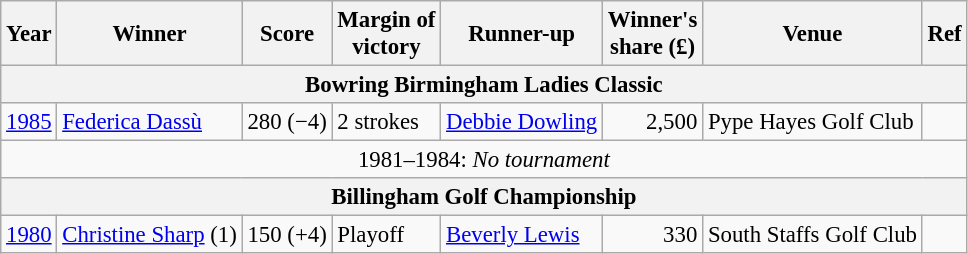<table class=wikitable style="font-size:95%">
<tr>
<th>Year</th>
<th>Winner</th>
<th>Score</th>
<th>Margin of<br>victory</th>
<th>Runner-up</th>
<th>Winner's<br>share (£)</th>
<th>Venue</th>
<th>Ref</th>
</tr>
<tr>
<th colspan=8>Bowring Birmingham Ladies Classic</th>
</tr>
<tr>
<td><a href='#'>1985</a></td>
<td> <a href='#'>Federica Dassù</a></td>
<td>280 (−4)</td>
<td>2 strokes</td>
<td> <a href='#'>Debbie Dowling</a></td>
<td align=right>2,500</td>
<td>Pype Hayes Golf Club</td>
<td></td>
</tr>
<tr>
<td colspan=8 align=center>1981–1984: <em>No tournament</em></td>
</tr>
<tr>
<th colspan=8>Billingham Golf Championship</th>
</tr>
<tr>
<td><a href='#'>1980</a></td>
<td> <a href='#'>Christine Sharp</a> (1)</td>
<td>150 (+4)</td>
<td>Playoff</td>
<td> <a href='#'>Beverly Lewis</a></td>
<td align=right>330</td>
<td>South Staffs Golf Club</td>
<td></td>
</tr>
</table>
